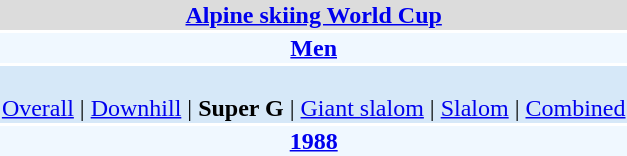<table align="right" class="toccolours" style="margin: 0 0 1em 1em;">
<tr>
<td colspan="2" align=center bgcolor=Gainsboro><strong><a href='#'>Alpine skiing World Cup</a></strong></td>
</tr>
<tr>
<td colspan="2" align=center bgcolor=AliceBlue><strong><a href='#'>Men</a></strong></td>
</tr>
<tr>
<td colspan="2" align=center bgcolor=D6E8F8><br><a href='#'>Overall</a> | 
<a href='#'>Downhill</a> | 
<strong>Super G</strong> | 
<a href='#'>Giant slalom</a> | 
<a href='#'>Slalom</a> | 
<a href='#'>Combined</a></td>
</tr>
<tr>
<td colspan="2" align=center bgcolor=AliceBlue><strong><a href='#'>1988</a></strong></td>
</tr>
</table>
